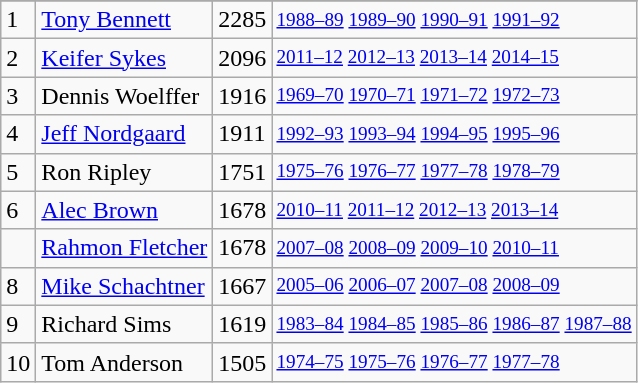<table class="wikitable">
<tr>
</tr>
<tr>
<td>1</td>
<td><a href='#'>Tony Bennett</a></td>
<td>2285</td>
<td style="font-size:80%;"><a href='#'>1988–89</a> <a href='#'>1989–90</a> <a href='#'>1990–91</a> <a href='#'>1991–92</a></td>
</tr>
<tr>
<td>2</td>
<td><a href='#'>Keifer Sykes</a></td>
<td>2096</td>
<td style="font-size:80%;"><a href='#'>2011–12</a> <a href='#'>2012–13</a> <a href='#'>2013–14</a> <a href='#'>2014–15</a></td>
</tr>
<tr>
<td>3</td>
<td>Dennis Woelffer</td>
<td>1916</td>
<td style="font-size:80%;"><a href='#'>1969–70</a> <a href='#'>1970–71</a> <a href='#'>1971–72</a> <a href='#'>1972–73</a></td>
</tr>
<tr>
<td>4</td>
<td><a href='#'>Jeff Nordgaard</a></td>
<td>1911</td>
<td style="font-size:80%;"><a href='#'>1992–93</a> <a href='#'>1993–94</a> <a href='#'>1994–95</a> <a href='#'>1995–96</a></td>
</tr>
<tr>
<td>5</td>
<td>Ron Ripley</td>
<td>1751</td>
<td style="font-size:80%;"><a href='#'>1975–76</a> <a href='#'>1976–77</a> <a href='#'>1977–78</a> <a href='#'>1978–79</a></td>
</tr>
<tr>
<td>6</td>
<td><a href='#'>Alec Brown</a></td>
<td>1678</td>
<td style="font-size:80%;"><a href='#'>2010–11</a> <a href='#'>2011–12</a> <a href='#'>2012–13</a> <a href='#'>2013–14</a></td>
</tr>
<tr>
<td></td>
<td><a href='#'>Rahmon Fletcher</a></td>
<td>1678</td>
<td style="font-size:80%;"><a href='#'>2007–08</a> <a href='#'>2008–09</a> <a href='#'>2009–10</a> <a href='#'>2010–11</a></td>
</tr>
<tr>
<td>8</td>
<td><a href='#'>Mike Schachtner</a></td>
<td>1667</td>
<td style="font-size:80%;"><a href='#'>2005–06</a> <a href='#'>2006–07</a> <a href='#'>2007–08</a> <a href='#'>2008–09</a></td>
</tr>
<tr>
<td>9</td>
<td>Richard Sims</td>
<td>1619</td>
<td style="font-size:80%;"><a href='#'>1983–84</a> <a href='#'>1984–85</a> <a href='#'>1985–86</a> <a href='#'>1986–87</a> <a href='#'>1987–88</a></td>
</tr>
<tr>
<td>10</td>
<td>Tom Anderson</td>
<td>1505</td>
<td style="font-size:80%;"><a href='#'>1974–75</a> <a href='#'>1975–76</a> <a href='#'>1976–77</a> <a href='#'>1977–78</a></td>
</tr>
</table>
